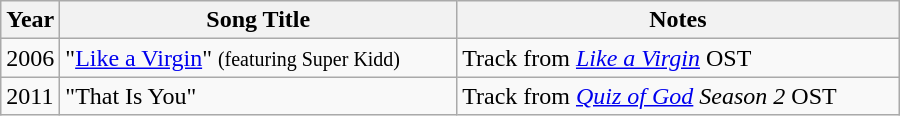<table class="wikitable" style="width:600px">
<tr>
<th width=10>Year</th>
<th>Song Title</th>
<th>Notes</th>
</tr>
<tr>
<td>2006</td>
<td>"<a href='#'>Like a Virgin</a>" <small>(featuring Super Kidd)</small></td>
<td>Track from <em><a href='#'>Like a Virgin</a></em> OST</td>
</tr>
<tr>
<td>2011</td>
<td> "That Is You"</td>
<td>Track from <em><a href='#'>Quiz of God</a> Season 2</em> OST</td>
</tr>
</table>
